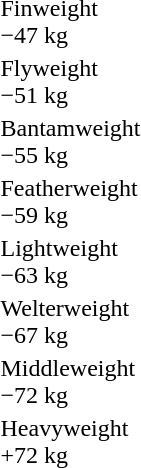<table>
<tr>
<td rowspan=2>Finweight<br>−47 kg</td>
<td rowspan=2></td>
<td rowspan=2></td>
<td></td>
</tr>
<tr>
<td></td>
</tr>
<tr>
<td rowspan=2>Flyweight<br>−51 kg</td>
<td rowspan=2></td>
<td rowspan=2></td>
<td></td>
</tr>
<tr>
<td></td>
</tr>
<tr>
<td rowspan=2>Bantamweight<br>−55 kg</td>
<td rowspan=2></td>
<td rowspan=2></td>
<td></td>
</tr>
<tr>
<td></td>
</tr>
<tr>
<td rowspan=2>Featherweight<br>−59 kg</td>
<td rowspan=2></td>
<td rowspan=2></td>
<td></td>
</tr>
<tr>
<td></td>
</tr>
<tr>
<td rowspan=2>Lightweight<br>−63 kg</td>
<td rowspan=2></td>
<td rowspan=2></td>
<td></td>
</tr>
<tr>
<td></td>
</tr>
<tr>
<td rowspan=2>Welterweight<br>−67 kg</td>
<td rowspan=2></td>
<td rowspan=2></td>
<td></td>
</tr>
<tr>
<td></td>
</tr>
<tr>
<td rowspan=2>Middleweight<br>−72 kg</td>
<td rowspan=2></td>
<td rowspan=2></td>
<td></td>
</tr>
<tr>
<td></td>
</tr>
<tr>
<td rowspan=2>Heavyweight<br>+72 kg</td>
<td rowspan=2></td>
<td rowspan=2></td>
<td></td>
</tr>
<tr>
<td></td>
</tr>
</table>
